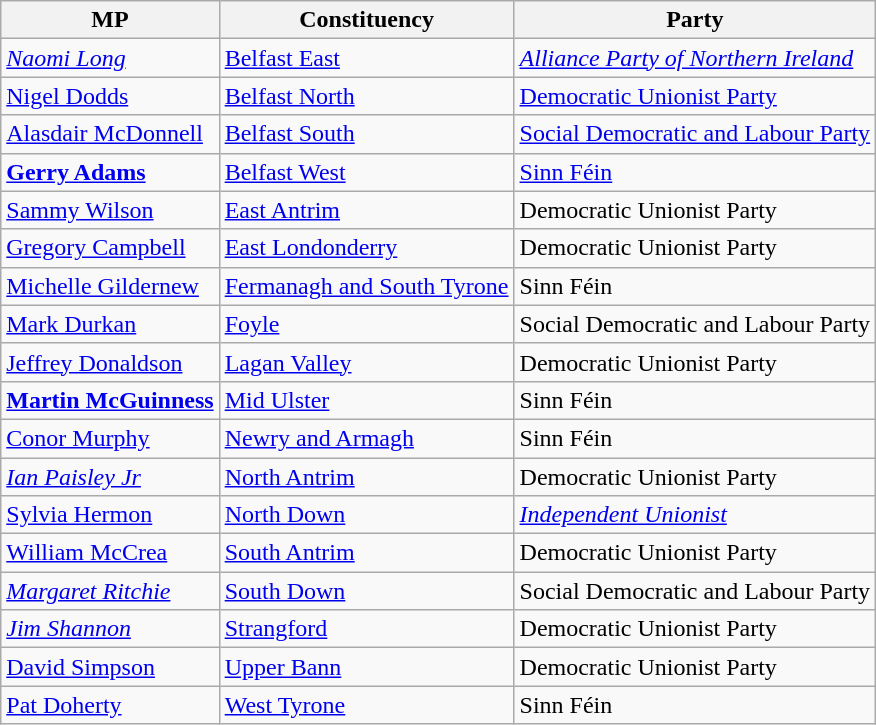<table class="wikitable">
<tr>
<th>MP</th>
<th>Constituency</th>
<th>Party</th>
</tr>
<tr>
<td><em><a href='#'>Naomi Long</a></em></td>
<td><a href='#'>Belfast East</a></td>
<td><em><a href='#'>Alliance Party of Northern Ireland</a></em></td>
</tr>
<tr>
<td><a href='#'>Nigel Dodds</a></td>
<td><a href='#'>Belfast North</a></td>
<td><a href='#'>Democratic Unionist Party</a></td>
</tr>
<tr>
<td><a href='#'>Alasdair McDonnell</a></td>
<td><a href='#'>Belfast South</a></td>
<td><a href='#'>Social Democratic and Labour Party</a></td>
</tr>
<tr>
<td><strong><a href='#'>Gerry Adams</a></strong></td>
<td><a href='#'>Belfast West</a></td>
<td><a href='#'>Sinn Féin</a></td>
</tr>
<tr>
<td><a href='#'>Sammy Wilson</a></td>
<td><a href='#'>East Antrim</a></td>
<td>Democratic Unionist Party</td>
</tr>
<tr>
<td><a href='#'>Gregory Campbell</a></td>
<td><a href='#'>East Londonderry</a></td>
<td>Democratic Unionist Party</td>
</tr>
<tr>
<td><a href='#'>Michelle Gildernew</a></td>
<td><a href='#'>Fermanagh and South Tyrone</a></td>
<td>Sinn Féin</td>
</tr>
<tr>
<td><a href='#'>Mark Durkan</a></td>
<td><a href='#'>Foyle</a></td>
<td>Social Democratic and Labour Party</td>
</tr>
<tr>
<td><a href='#'>Jeffrey Donaldson</a></td>
<td><a href='#'>Lagan Valley</a></td>
<td>Democratic Unionist Party</td>
</tr>
<tr>
<td><strong><a href='#'>Martin McGuinness</a></strong></td>
<td><a href='#'>Mid Ulster</a></td>
<td>Sinn Féin</td>
</tr>
<tr>
<td><a href='#'>Conor Murphy</a></td>
<td><a href='#'>Newry and Armagh</a></td>
<td>Sinn Féin</td>
</tr>
<tr>
<td><em><a href='#'>Ian Paisley Jr</a></em></td>
<td><a href='#'>North Antrim</a></td>
<td>Democratic Unionist Party</td>
</tr>
<tr>
<td><a href='#'>Sylvia Hermon</a></td>
<td><a href='#'>North Down</a></td>
<td><em><a href='#'>Independent Unionist</a></em></td>
</tr>
<tr>
<td><a href='#'>William McCrea</a></td>
<td><a href='#'>South Antrim</a></td>
<td>Democratic Unionist Party</td>
</tr>
<tr>
<td><em><a href='#'>Margaret Ritchie</a></em></td>
<td><a href='#'>South Down</a></td>
<td>Social Democratic and Labour Party</td>
</tr>
<tr>
<td><em><a href='#'>Jim Shannon</a></em></td>
<td><a href='#'>Strangford</a></td>
<td>Democratic Unionist Party</td>
</tr>
<tr>
<td><a href='#'>David Simpson</a></td>
<td><a href='#'>Upper Bann</a></td>
<td>Democratic Unionist Party</td>
</tr>
<tr>
<td><a href='#'>Pat Doherty</a></td>
<td><a href='#'>West Tyrone</a></td>
<td>Sinn Féin</td>
</tr>
</table>
